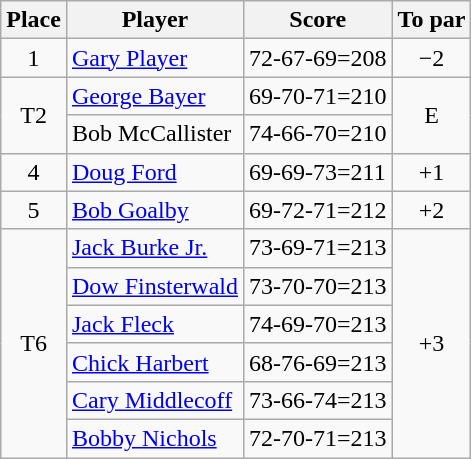<table class=wikitable>
<tr>
<th>Place</th>
<th>Player</th>
<th>Score</th>
<th>To par</th>
</tr>
<tr>
<td align=center>1</td>
<td> <a href='#'>Gary Player</a></td>
<td>72-67-69=208</td>
<td align=center>−2</td>
</tr>
<tr>
<td rowspan=2 align=center>T2</td>
<td> <a href='#'>George Bayer</a></td>
<td>69-70-71=210</td>
<td rowspan=2 align=center>E</td>
</tr>
<tr>
<td> Bob McCallister</td>
<td>74-66-70=210</td>
</tr>
<tr>
<td align=center>4</td>
<td> <a href='#'>Doug Ford</a></td>
<td>69-69-73=211</td>
<td align=center>+1</td>
</tr>
<tr>
<td align=center>5</td>
<td> <a href='#'>Bob Goalby</a></td>
<td>69-72-71=212</td>
<td align=center>+2</td>
</tr>
<tr>
<td rowspan=6 align=center>T6</td>
<td> <a href='#'>Jack Burke Jr.</a></td>
<td>73-69-71=213</td>
<td rowspan=6 align=center>+3</td>
</tr>
<tr>
<td> <a href='#'>Dow Finsterwald</a></td>
<td>73-70-70=213</td>
</tr>
<tr>
<td> <a href='#'>Jack Fleck</a></td>
<td>74-69-70=213</td>
</tr>
<tr>
<td> <a href='#'>Chick Harbert</a></td>
<td>68-76-69=213</td>
</tr>
<tr>
<td> <a href='#'>Cary Middlecoff</a></td>
<td>73-66-74=213</td>
</tr>
<tr>
<td> <a href='#'>Bobby Nichols</a></td>
<td>72-70-71=213</td>
</tr>
</table>
